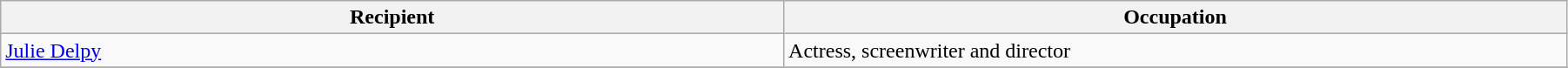<table class="wikitable" width="95%" cellpadding="5">
<tr>
<th width="25%">Recipient</th>
<th width="25%">Occupation</th>
</tr>
<tr>
<td> <a href='#'>Julie Delpy</a></td>
<td>Actress, screenwriter and director</td>
</tr>
<tr>
</tr>
</table>
